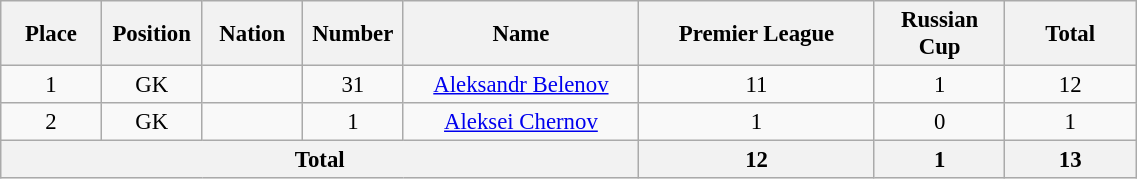<table class="wikitable" style="font-size: 95%; text-align: center;">
<tr>
<th width=60>Place</th>
<th width=60>Position</th>
<th width=60>Nation</th>
<th width=60>Number</th>
<th width=150>Name</th>
<th width=150>Premier League</th>
<th width=80>Russian Cup</th>
<th width=80>Total</th>
</tr>
<tr>
<td>1</td>
<td>GK</td>
<td></td>
<td>31</td>
<td><a href='#'>Aleksandr Belenov</a></td>
<td>11</td>
<td>1</td>
<td>12</td>
</tr>
<tr>
<td>2</td>
<td>GK</td>
<td></td>
<td>1</td>
<td><a href='#'>Aleksei Chernov</a></td>
<td>1</td>
<td>0</td>
<td>1</td>
</tr>
<tr>
<th colspan=5>Total</th>
<th>12</th>
<th>1</th>
<th>13</th>
</tr>
</table>
